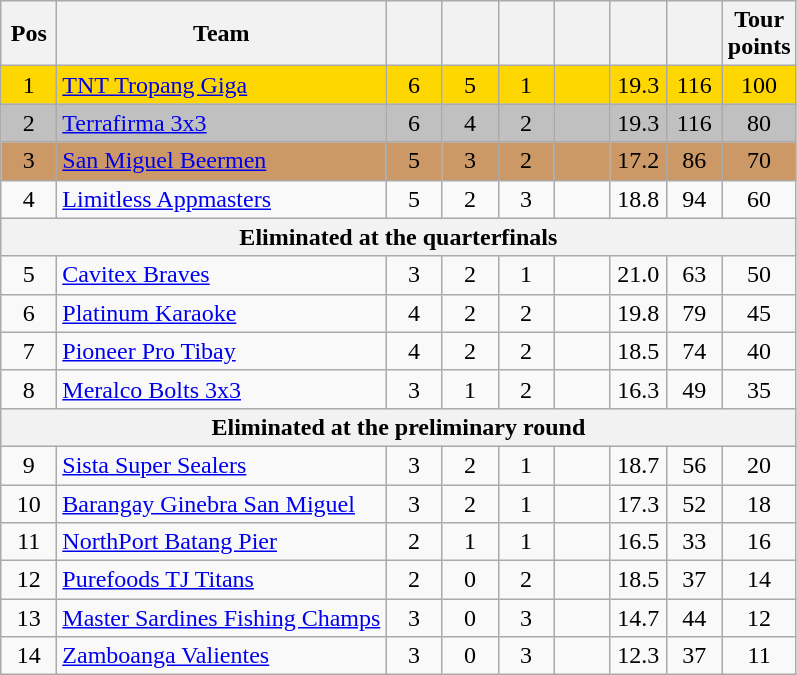<table class="wikitable" style="text-align:center">
<tr>
<th width=30>Pos</th>
<th width=180>Team</th>
<th width=30></th>
<th width=30></th>
<th width=30></th>
<th width=30></th>
<th width=30></th>
<th width=30></th>
<th width=30>Tour points</th>
</tr>
<tr bgcolor=gold>
<td>1</td>
<td align=left><a href='#'>TNT Tropang Giga</a></td>
<td>6</td>
<td>5</td>
<td>1</td>
<td></td>
<td>19.3</td>
<td>116</td>
<td>100</td>
</tr>
<tr bgcolor=silver>
<td>2</td>
<td align=left><a href='#'>Terrafirma 3x3</a></td>
<td>6</td>
<td>4</td>
<td>2</td>
<td></td>
<td>19.3</td>
<td>116</td>
<td>80</td>
</tr>
<tr bgcolor=cc9966>
<td>3</td>
<td align=left><a href='#'>San Miguel Beermen</a></td>
<td>5</td>
<td>3</td>
<td>2</td>
<td></td>
<td>17.2</td>
<td>86</td>
<td>70</td>
</tr>
<tr>
<td>4</td>
<td align=left><a href='#'>Limitless Appmasters</a></td>
<td>5</td>
<td>2</td>
<td>3</td>
<td></td>
<td>18.8</td>
<td>94</td>
<td>60</td>
</tr>
<tr>
<th colspan=9>Eliminated at the quarterfinals</th>
</tr>
<tr>
<td>5</td>
<td align=left><a href='#'>Cavitex Braves</a></td>
<td>3</td>
<td>2</td>
<td>1</td>
<td></td>
<td>21.0</td>
<td>63</td>
<td>50</td>
</tr>
<tr>
<td>6</td>
<td align=left><a href='#'>Platinum Karaoke</a></td>
<td>4</td>
<td>2</td>
<td>2</td>
<td></td>
<td>19.8</td>
<td>79</td>
<td>45</td>
</tr>
<tr>
<td>7</td>
<td align=left><a href='#'>Pioneer Pro Tibay</a></td>
<td>4</td>
<td>2</td>
<td>2</td>
<td></td>
<td>18.5</td>
<td>74</td>
<td>40</td>
</tr>
<tr>
<td>8</td>
<td align=left><a href='#'>Meralco Bolts 3x3</a></td>
<td>3</td>
<td>1</td>
<td>2</td>
<td></td>
<td>16.3</td>
<td>49</td>
<td>35</td>
</tr>
<tr>
<th colspan=9>Eliminated at the preliminary round</th>
</tr>
<tr>
<td>9</td>
<td align=left><a href='#'>Sista Super Sealers</a></td>
<td>3</td>
<td>2</td>
<td>1</td>
<td></td>
<td>18.7</td>
<td>56</td>
<td>20</td>
</tr>
<tr>
<td>10</td>
<td align=left><a href='#'>Barangay Ginebra San Miguel</a></td>
<td>3</td>
<td>2</td>
<td>1</td>
<td></td>
<td>17.3</td>
<td>52</td>
<td>18</td>
</tr>
<tr>
<td>11</td>
<td align=left><a href='#'>NorthPort Batang Pier</a></td>
<td>2</td>
<td>1</td>
<td>1</td>
<td></td>
<td>16.5</td>
<td>33</td>
<td>16</td>
</tr>
<tr>
<td>12</td>
<td align=left><a href='#'>Purefoods TJ Titans</a></td>
<td>2</td>
<td>0</td>
<td>2</td>
<td></td>
<td>18.5</td>
<td>37</td>
<td>14</td>
</tr>
<tr>
<td>13</td>
<td align=left nowrap><a href='#'>Master Sardines Fishing Champs</a></td>
<td>3</td>
<td>0</td>
<td>3</td>
<td></td>
<td>14.7</td>
<td>44</td>
<td>12</td>
</tr>
<tr>
<td>14</td>
<td align=left><a href='#'>Zamboanga Valientes</a></td>
<td>3</td>
<td>0</td>
<td>3</td>
<td></td>
<td>12.3</td>
<td>37</td>
<td>11</td>
</tr>
</table>
